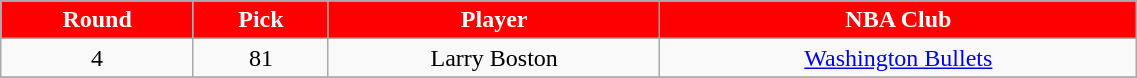<table class="wikitable" width="60%">
<tr align="center"  style="background:red;color:white;">
<td><strong>Round</strong></td>
<td><strong>Pick</strong></td>
<td><strong>Player</strong></td>
<td><strong>NBA Club</strong></td>
</tr>
<tr align="center" bgcolor="">
<td>4</td>
<td>81</td>
<td>Larry Boston</td>
<td><a href='#'>Washington Bullets</a></td>
</tr>
<tr align="center" bgcolor="">
</tr>
</table>
